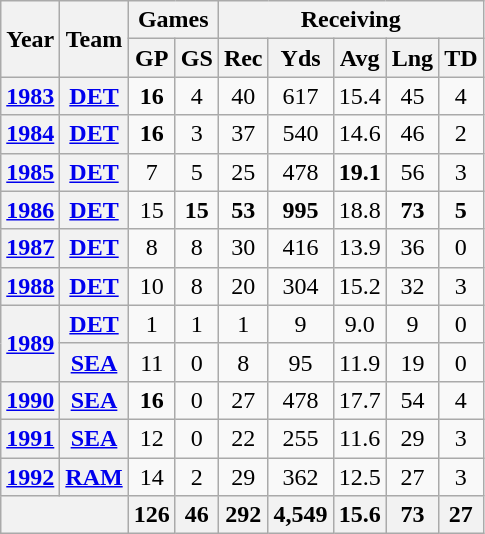<table class="wikitable" style="text-align:center">
<tr>
<th rowspan="2">Year</th>
<th rowspan="2">Team</th>
<th colspan="2">Games</th>
<th colspan="5">Receiving</th>
</tr>
<tr>
<th>GP</th>
<th>GS</th>
<th>Rec</th>
<th>Yds</th>
<th>Avg</th>
<th>Lng</th>
<th>TD</th>
</tr>
<tr>
<th><a href='#'>1983</a></th>
<th><a href='#'>DET</a></th>
<td><strong>16</strong></td>
<td>4</td>
<td>40</td>
<td>617</td>
<td>15.4</td>
<td>45</td>
<td>4</td>
</tr>
<tr>
<th><a href='#'>1984</a></th>
<th><a href='#'>DET</a></th>
<td><strong>16</strong></td>
<td>3</td>
<td>37</td>
<td>540</td>
<td>14.6</td>
<td>46</td>
<td>2</td>
</tr>
<tr>
<th><a href='#'>1985</a></th>
<th><a href='#'>DET</a></th>
<td>7</td>
<td>5</td>
<td>25</td>
<td>478</td>
<td><strong>19.1</strong></td>
<td>56</td>
<td>3</td>
</tr>
<tr>
<th><a href='#'>1986</a></th>
<th><a href='#'>DET</a></th>
<td>15</td>
<td><strong>15</strong></td>
<td><strong>53</strong></td>
<td><strong>995</strong></td>
<td>18.8</td>
<td><strong>73</strong></td>
<td><strong>5</strong></td>
</tr>
<tr>
<th><a href='#'>1987</a></th>
<th><a href='#'>DET</a></th>
<td>8</td>
<td>8</td>
<td>30</td>
<td>416</td>
<td>13.9</td>
<td>36</td>
<td>0</td>
</tr>
<tr>
<th><a href='#'>1988</a></th>
<th><a href='#'>DET</a></th>
<td>10</td>
<td>8</td>
<td>20</td>
<td>304</td>
<td>15.2</td>
<td>32</td>
<td>3</td>
</tr>
<tr>
<th rowspan="2"><a href='#'>1989</a></th>
<th><a href='#'>DET</a></th>
<td>1</td>
<td>1</td>
<td>1</td>
<td>9</td>
<td>9.0</td>
<td>9</td>
<td>0</td>
</tr>
<tr>
<th><a href='#'>SEA</a></th>
<td>11</td>
<td>0</td>
<td>8</td>
<td>95</td>
<td>11.9</td>
<td>19</td>
<td>0</td>
</tr>
<tr>
<th><a href='#'>1990</a></th>
<th><a href='#'>SEA</a></th>
<td><strong>16</strong></td>
<td>0</td>
<td>27</td>
<td>478</td>
<td>17.7</td>
<td>54</td>
<td>4</td>
</tr>
<tr>
<th><a href='#'>1991</a></th>
<th><a href='#'>SEA</a></th>
<td>12</td>
<td>0</td>
<td>22</td>
<td>255</td>
<td>11.6</td>
<td>29</td>
<td>3</td>
</tr>
<tr>
<th><a href='#'>1992</a></th>
<th><a href='#'>RAM</a></th>
<td>14</td>
<td>2</td>
<td>29</td>
<td>362</td>
<td>12.5</td>
<td>27</td>
<td>3</td>
</tr>
<tr>
<th colspan="2"></th>
<th>126</th>
<th>46</th>
<th>292</th>
<th>4,549</th>
<th>15.6</th>
<th>73</th>
<th>27</th>
</tr>
</table>
